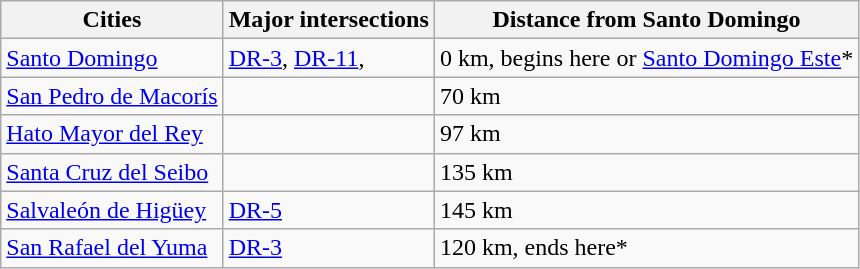<table class="wikitable">
<tr>
<th>Cities</th>
<th>Major intersections</th>
<th>Distance from Santo Domingo</th>
</tr>
<tr>
<td><a href='#'>Santo Domingo</a></td>
<td><a href='#'>DR-3</a>, <a href='#'>DR-11</a>,</td>
<td>0 km, begins here or <a href='#'>Santo Domingo Este</a>*</td>
</tr>
<tr>
<td><a href='#'>San Pedro de Macorís</a></td>
<td></td>
<td>70 km</td>
</tr>
<tr>
<td><a href='#'>Hato Mayor del Rey</a></td>
<td></td>
<td>97 km</td>
</tr>
<tr>
<td><a href='#'>Santa Cruz del Seibo</a></td>
<td></td>
<td>135 km</td>
</tr>
<tr>
<td><a href='#'>Salvaleón de Higüey</a></td>
<td><a href='#'>DR-5</a></td>
<td>145 km</td>
</tr>
<tr>
<td><a href='#'>San Rafael del Yuma</a></td>
<td><a href='#'>DR-3</a></td>
<td>120 km, ends here*</td>
</tr>
</table>
